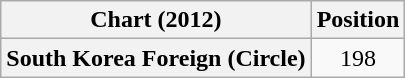<table class="wikitable plainrowheaders" style="text-align:center">
<tr>
<th scope="col">Chart (2012)</th>
<th scope="col">Position</th>
</tr>
<tr>
<th scope="row">South Korea Foreign (Circle)<br></th>
<td>198</td>
</tr>
</table>
